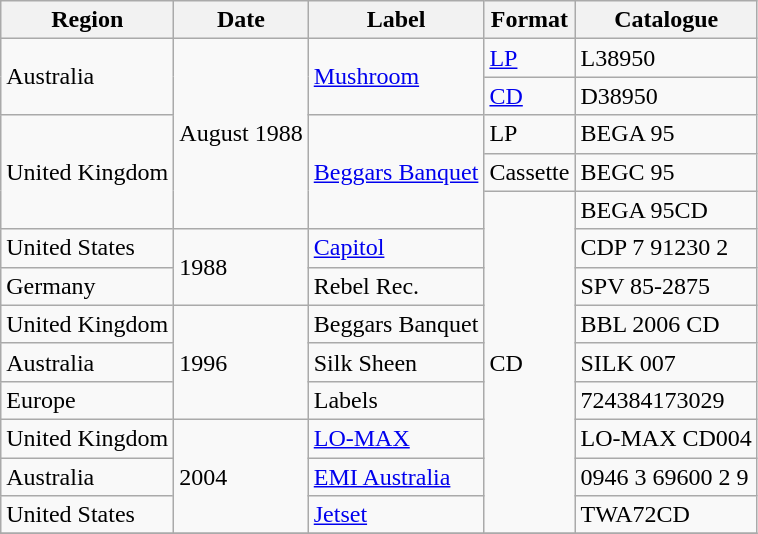<table class="wikitable">
<tr>
<th>Region</th>
<th>Date</th>
<th>Label</th>
<th>Format</th>
<th>Catalogue</th>
</tr>
<tr>
<td rowspan="2">Australia</td>
<td rowspan="5">August 1988</td>
<td rowspan="2"><a href='#'>Mushroom</a></td>
<td><a href='#'>LP</a></td>
<td>L38950</td>
</tr>
<tr>
<td><a href='#'>CD</a></td>
<td>D38950</td>
</tr>
<tr>
<td rowspan="3">United Kingdom</td>
<td rowspan="3"><a href='#'>Beggars Banquet</a></td>
<td>LP</td>
<td>BEGA 95</td>
</tr>
<tr>
<td>Cassette</td>
<td>BEGC 95</td>
</tr>
<tr>
<td rowspan="9">CD</td>
<td>BEGA 95CD</td>
</tr>
<tr>
<td>United States</td>
<td rowspan="2">1988</td>
<td><a href='#'>Capitol</a></td>
<td>CDP 7 91230 2</td>
</tr>
<tr>
<td>Germany</td>
<td>Rebel Rec.</td>
<td>SPV 85-2875</td>
</tr>
<tr>
<td>United Kingdom</td>
<td rowspan="3">1996</td>
<td>Beggars Banquet</td>
<td>BBL 2006 CD</td>
</tr>
<tr>
<td>Australia</td>
<td>Silk Sheen</td>
<td>SILK 007</td>
</tr>
<tr>
<td>Europe</td>
<td>Labels</td>
<td>724384173029</td>
</tr>
<tr>
<td>United Kingdom</td>
<td rowspan="3">2004</td>
<td><a href='#'>LO-MAX</a></td>
<td>LO-MAX CD004</td>
</tr>
<tr>
<td>Australia</td>
<td><a href='#'>EMI Australia</a></td>
<td>0946 3 69600 2 9</td>
</tr>
<tr>
<td>United States</td>
<td><a href='#'>Jetset</a></td>
<td>TWA72CD</td>
</tr>
<tr>
</tr>
</table>
